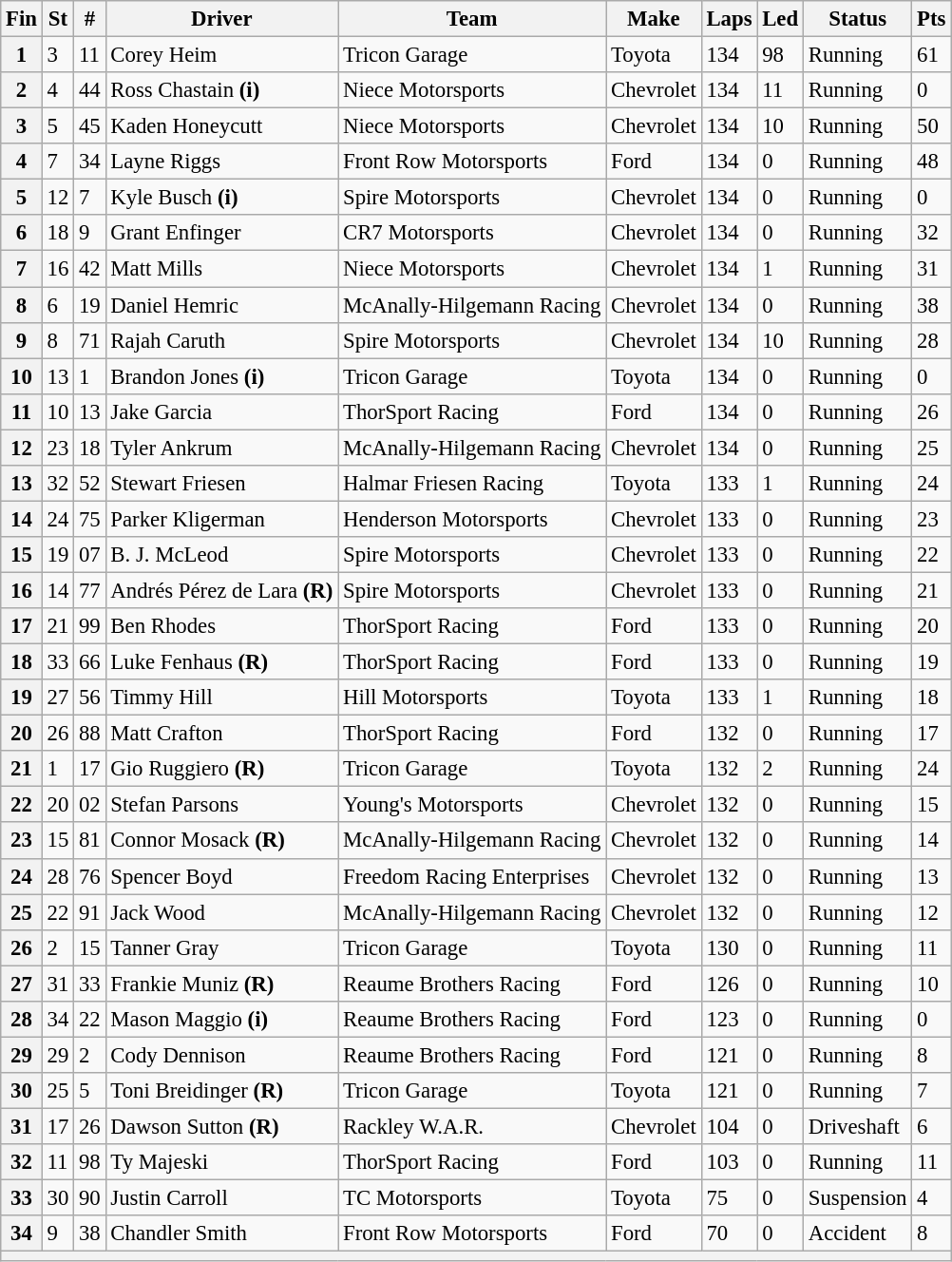<table class="wikitable" style="font-size:95%">
<tr>
<th>Fin</th>
<th>St</th>
<th>#</th>
<th>Driver</th>
<th>Team</th>
<th>Make</th>
<th>Laps</th>
<th>Led</th>
<th>Status</th>
<th>Pts</th>
</tr>
<tr>
<th>1</th>
<td>3</td>
<td>11</td>
<td>Corey Heim</td>
<td>Tricon Garage</td>
<td>Toyota</td>
<td>134</td>
<td>98</td>
<td>Running</td>
<td>61</td>
</tr>
<tr>
<th>2</th>
<td>4</td>
<td>44</td>
<td>Ross Chastain <strong>(i)</strong></td>
<td>Niece Motorsports</td>
<td>Chevrolet</td>
<td>134</td>
<td>11</td>
<td>Running</td>
<td>0</td>
</tr>
<tr>
<th>3</th>
<td>5</td>
<td>45</td>
<td>Kaden Honeycutt</td>
<td>Niece Motorsports</td>
<td>Chevrolet</td>
<td>134</td>
<td>10</td>
<td>Running</td>
<td>50</td>
</tr>
<tr>
<th>4</th>
<td>7</td>
<td>34</td>
<td>Layne Riggs</td>
<td>Front Row Motorsports</td>
<td>Ford</td>
<td>134</td>
<td>0</td>
<td>Running</td>
<td>48</td>
</tr>
<tr>
<th>5</th>
<td>12</td>
<td>7</td>
<td>Kyle Busch <strong>(i)</strong></td>
<td>Spire Motorsports</td>
<td>Chevrolet</td>
<td>134</td>
<td>0</td>
<td>Running</td>
<td>0</td>
</tr>
<tr>
<th>6</th>
<td>18</td>
<td>9</td>
<td>Grant Enfinger</td>
<td>CR7 Motorsports</td>
<td>Chevrolet</td>
<td>134</td>
<td>0</td>
<td>Running</td>
<td>32</td>
</tr>
<tr>
<th>7</th>
<td>16</td>
<td>42</td>
<td>Matt Mills</td>
<td>Niece Motorsports</td>
<td>Chevrolet</td>
<td>134</td>
<td>1</td>
<td>Running</td>
<td>31</td>
</tr>
<tr>
<th>8</th>
<td>6</td>
<td>19</td>
<td>Daniel Hemric</td>
<td>McAnally-Hilgemann Racing</td>
<td>Chevrolet</td>
<td>134</td>
<td>0</td>
<td>Running</td>
<td>38</td>
</tr>
<tr>
<th>9</th>
<td>8</td>
<td>71</td>
<td>Rajah Caruth</td>
<td>Spire Motorsports</td>
<td>Chevrolet</td>
<td>134</td>
<td>10</td>
<td>Running</td>
<td>28</td>
</tr>
<tr>
<th>10</th>
<td>13</td>
<td>1</td>
<td>Brandon Jones <strong>(i)</strong></td>
<td>Tricon Garage</td>
<td>Toyota</td>
<td>134</td>
<td>0</td>
<td>Running</td>
<td>0</td>
</tr>
<tr>
<th>11</th>
<td>10</td>
<td>13</td>
<td>Jake Garcia</td>
<td>ThorSport Racing</td>
<td>Ford</td>
<td>134</td>
<td>0</td>
<td>Running</td>
<td>26</td>
</tr>
<tr>
<th>12</th>
<td>23</td>
<td>18</td>
<td>Tyler Ankrum</td>
<td>McAnally-Hilgemann Racing</td>
<td>Chevrolet</td>
<td>134</td>
<td>0</td>
<td>Running</td>
<td>25</td>
</tr>
<tr>
<th>13</th>
<td>32</td>
<td>52</td>
<td>Stewart Friesen</td>
<td>Halmar Friesen Racing</td>
<td>Toyota</td>
<td>133</td>
<td>1</td>
<td>Running</td>
<td>24</td>
</tr>
<tr>
<th>14</th>
<td>24</td>
<td>75</td>
<td>Parker Kligerman</td>
<td>Henderson Motorsports</td>
<td>Chevrolet</td>
<td>133</td>
<td>0</td>
<td>Running</td>
<td>23</td>
</tr>
<tr>
<th>15</th>
<td>19</td>
<td>07</td>
<td>B. J. McLeod</td>
<td>Spire Motorsports</td>
<td>Chevrolet</td>
<td>133</td>
<td>0</td>
<td>Running</td>
<td>22</td>
</tr>
<tr>
<th>16</th>
<td>14</td>
<td>77</td>
<td>Andrés Pérez de Lara <strong>(R)</strong></td>
<td>Spire Motorsports</td>
<td>Chevrolet</td>
<td>133</td>
<td>0</td>
<td>Running</td>
<td>21</td>
</tr>
<tr>
<th>17</th>
<td>21</td>
<td>99</td>
<td>Ben Rhodes</td>
<td>ThorSport Racing</td>
<td>Ford</td>
<td>133</td>
<td>0</td>
<td>Running</td>
<td>20</td>
</tr>
<tr>
<th>18</th>
<td>33</td>
<td>66</td>
<td>Luke Fenhaus <strong>(R)</strong></td>
<td>ThorSport Racing</td>
<td>Ford</td>
<td>133</td>
<td>0</td>
<td>Running</td>
<td>19</td>
</tr>
<tr>
<th>19</th>
<td>27</td>
<td>56</td>
<td>Timmy Hill</td>
<td>Hill Motorsports</td>
<td>Toyota</td>
<td>133</td>
<td>1</td>
<td>Running</td>
<td>18</td>
</tr>
<tr>
<th>20</th>
<td>26</td>
<td>88</td>
<td>Matt Crafton</td>
<td>ThorSport Racing</td>
<td>Ford</td>
<td>132</td>
<td>0</td>
<td>Running</td>
<td>17</td>
</tr>
<tr>
<th>21</th>
<td>1</td>
<td>17</td>
<td>Gio Ruggiero <strong>(R)</strong></td>
<td>Tricon Garage</td>
<td>Toyota</td>
<td>132</td>
<td>2</td>
<td>Running</td>
<td>24</td>
</tr>
<tr>
<th>22</th>
<td>20</td>
<td>02</td>
<td>Stefan Parsons</td>
<td>Young's Motorsports</td>
<td>Chevrolet</td>
<td>132</td>
<td>0</td>
<td>Running</td>
<td>15</td>
</tr>
<tr>
<th>23</th>
<td>15</td>
<td>81</td>
<td>Connor Mosack <strong>(R)</strong></td>
<td>McAnally-Hilgemann Racing</td>
<td>Chevrolet</td>
<td>132</td>
<td>0</td>
<td>Running</td>
<td>14</td>
</tr>
<tr>
<th>24</th>
<td>28</td>
<td>76</td>
<td>Spencer Boyd</td>
<td>Freedom Racing Enterprises</td>
<td>Chevrolet</td>
<td>132</td>
<td>0</td>
<td>Running</td>
<td>13</td>
</tr>
<tr>
<th>25</th>
<td>22</td>
<td>91</td>
<td>Jack Wood</td>
<td>McAnally-Hilgemann Racing</td>
<td>Chevrolet</td>
<td>132</td>
<td>0</td>
<td>Running</td>
<td>12</td>
</tr>
<tr>
<th>26</th>
<td>2</td>
<td>15</td>
<td>Tanner Gray</td>
<td>Tricon Garage</td>
<td>Toyota</td>
<td>130</td>
<td>0</td>
<td>Running</td>
<td>11</td>
</tr>
<tr>
<th>27</th>
<td>31</td>
<td>33</td>
<td>Frankie Muniz <strong>(R)</strong></td>
<td>Reaume Brothers Racing</td>
<td>Ford</td>
<td>126</td>
<td>0</td>
<td>Running</td>
<td>10</td>
</tr>
<tr>
<th>28</th>
<td>34</td>
<td>22</td>
<td>Mason Maggio <strong>(i)</strong></td>
<td>Reaume Brothers Racing</td>
<td>Ford</td>
<td>123</td>
<td>0</td>
<td>Running</td>
<td>0</td>
</tr>
<tr>
<th>29</th>
<td>29</td>
<td>2</td>
<td>Cody Dennison</td>
<td>Reaume Brothers Racing</td>
<td>Ford</td>
<td>121</td>
<td>0</td>
<td>Running</td>
<td>8</td>
</tr>
<tr>
<th>30</th>
<td>25</td>
<td>5</td>
<td>Toni Breidinger <strong>(R)</strong></td>
<td>Tricon Garage</td>
<td>Toyota</td>
<td>121</td>
<td>0</td>
<td>Running</td>
<td>7</td>
</tr>
<tr>
<th>31</th>
<td>17</td>
<td>26</td>
<td>Dawson Sutton <strong>(R)</strong></td>
<td>Rackley W.A.R.</td>
<td>Chevrolet</td>
<td>104</td>
<td>0</td>
<td>Driveshaft</td>
<td>6</td>
</tr>
<tr>
<th>32</th>
<td>11</td>
<td>98</td>
<td>Ty Majeski</td>
<td>ThorSport Racing</td>
<td>Ford</td>
<td>103</td>
<td>0</td>
<td>Running</td>
<td>11</td>
</tr>
<tr>
<th>33</th>
<td>30</td>
<td>90</td>
<td>Justin Carroll</td>
<td>TC Motorsports</td>
<td>Toyota</td>
<td>75</td>
<td>0</td>
<td>Suspension</td>
<td>4</td>
</tr>
<tr>
<th>34</th>
<td>9</td>
<td>38</td>
<td>Chandler Smith</td>
<td>Front Row Motorsports</td>
<td>Ford</td>
<td>70</td>
<td>0</td>
<td>Accident</td>
<td>8</td>
</tr>
<tr>
<th colspan="10"></th>
</tr>
</table>
